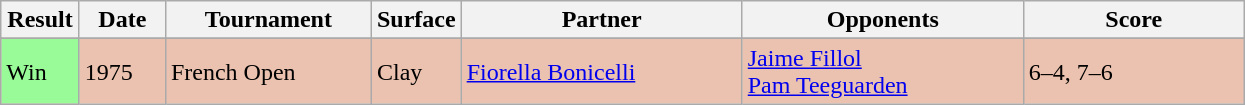<table class="sortable wikitable">
<tr>
<th style="width:45px">Result</th>
<th style="width:50px">Date</th>
<th style="width:130px">Tournament</th>
<th style="width:50px">Surface</th>
<th style="width:180px">Partner</th>
<th style="width:180px">Opponents</th>
<th style="width:140px" class="unsortable">Score</th>
</tr>
<tr>
</tr>
<tr bgcolor="#EBC2AF">
<td style="background:#98fb98;">Win</td>
<td>1975</td>
<td>French Open</td>
<td>Clay</td>
<td> <a href='#'>Fiorella Bonicelli</a></td>
<td> <a href='#'>Jaime Fillol</a><br> <a href='#'>Pam Teeguarden</a></td>
<td>6–4, 7–6</td>
</tr>
</table>
